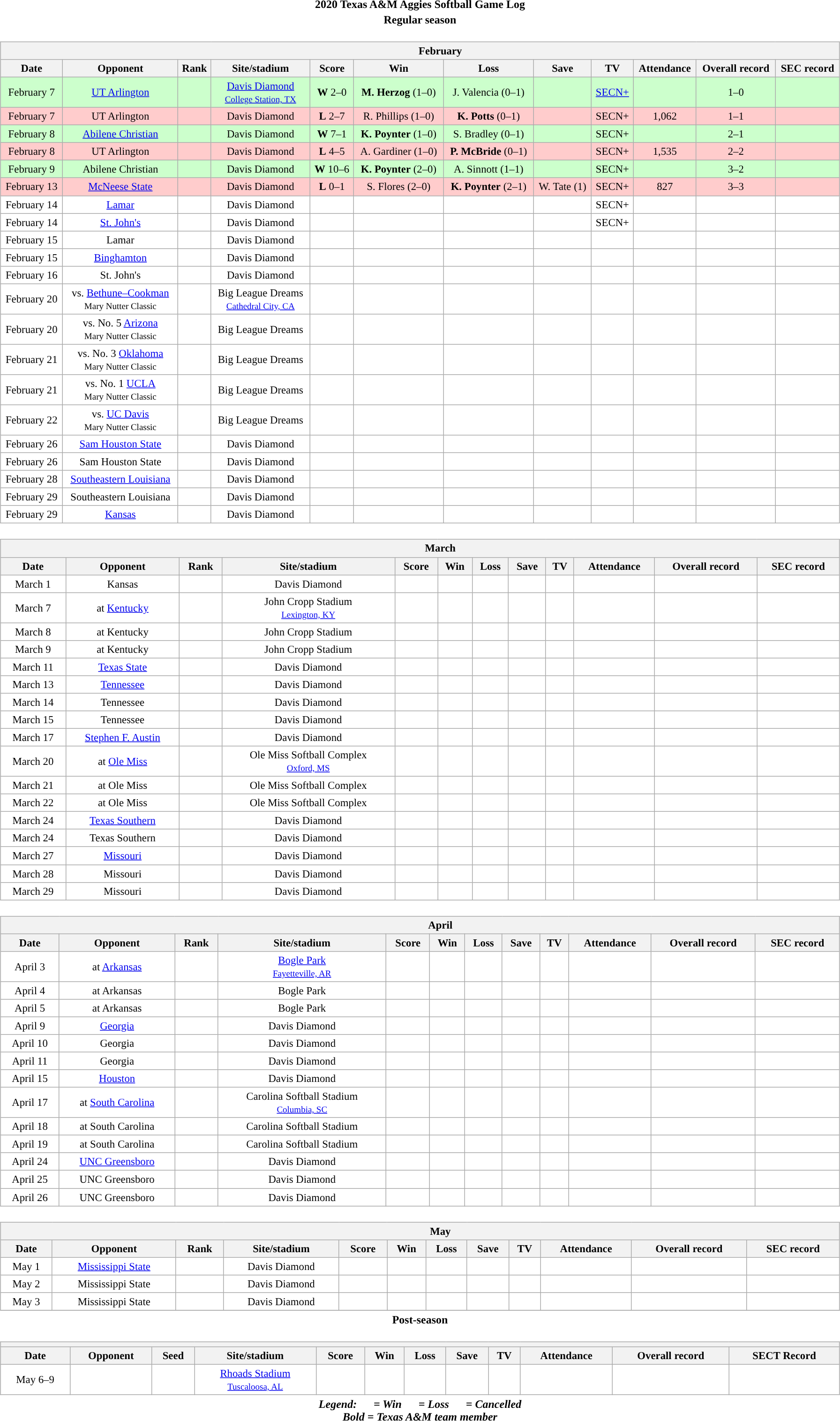<table class="toccolours" width=95% style="clear:both; margin:1.5em auto; text-align:center;">
<tr>
<th colspan=2>2020 Texas A&M Aggies Softball Game Log</th>
</tr>
<tr>
<th colspan=2>Regular season</th>
</tr>
<tr valign="top">
<td><br><table class="wikitable collapsible" style="margin:auto; width:100%; text-align:center; font-size:95%">
<tr>
<th colspan=12 style="padding-left:4em;">February</th>
</tr>
<tr>
<th>Date</th>
<th>Opponent</th>
<th>Rank</th>
<th>Site/stadium</th>
<th>Score</th>
<th>Win</th>
<th>Loss</th>
<th>Save</th>
<th>TV</th>
<th>Attendance</th>
<th>Overall record</th>
<th>SEC record</th>
</tr>
<tr align="center" bgcolor="#ccffcc">
<td>February 7</td>
<td><a href='#'>UT Arlington</a></td>
<td></td>
<td><a href='#'>Davis Diamond</a><br><small><a href='#'>College Station, TX</a></small></td>
<td><strong>W</strong> 2–0</td>
<td><strong>M. Herzog</strong> (1–0)</td>
<td>J. Valencia (0–1)</td>
<td></td>
<td><a href='#'>SECN+</a></td>
<td></td>
<td>1–0</td>
<td></td>
</tr>
<tr align="center" bgcolor="#ffcccc">
<td>February 7</td>
<td>UT Arlington</td>
<td></td>
<td>Davis Diamond</td>
<td><strong>L</strong> 2–7</td>
<td>R. Phillips (1–0)</td>
<td><strong>K. Potts</strong> (0–1)</td>
<td></td>
<td>SECN+</td>
<td>1,062</td>
<td>1–1</td>
<td></td>
</tr>
<tr align="center" bgcolor="#ccffcc">
<td>February 8</td>
<td><a href='#'>Abilene Christian</a></td>
<td></td>
<td>Davis Diamond</td>
<td><strong>W</strong> 7–1</td>
<td><strong>K. Poynter</strong> (1–0)</td>
<td>S. Bradley (0–1)</td>
<td></td>
<td>SECN+</td>
<td></td>
<td>2–1</td>
<td></td>
</tr>
<tr align="center" bgcolor="#ffcccc">
<td>February 8</td>
<td>UT Arlington</td>
<td></td>
<td>Davis Diamond</td>
<td><strong>L</strong> 4–5 </td>
<td>A. Gardiner (1–0)</td>
<td><strong>P. McBride</strong> (0–1)</td>
<td></td>
<td>SECN+</td>
<td>1,535</td>
<td>2–2</td>
<td></td>
</tr>
<tr align="center" bgcolor="#ccffcc">
<td>February 9</td>
<td>Abilene Christian</td>
<td></td>
<td>Davis Diamond</td>
<td><strong>W</strong> 10–6</td>
<td><strong>K. Poynter</strong> (2–0)</td>
<td>A. Sinnott (1–1)</td>
<td></td>
<td>SECN+</td>
<td></td>
<td>3–2</td>
<td></td>
</tr>
<tr align="center" bgcolor="#ffcccc">
<td>February 13</td>
<td><a href='#'>McNeese State</a></td>
<td></td>
<td>Davis Diamond</td>
<td><strong>L</strong> 0–1</td>
<td>S. Flores (2–0)</td>
<td><strong>K. Poynter</strong> (2–1)</td>
<td>W. Tate (1)</td>
<td>SECN+</td>
<td>827</td>
<td>3–3</td>
<td></td>
</tr>
<tr align="center" bgcolor="white">
<td>February 14</td>
<td><a href='#'>Lamar</a></td>
<td></td>
<td>Davis Diamond</td>
<td></td>
<td></td>
<td></td>
<td></td>
<td>SECN+</td>
<td></td>
<td></td>
<td></td>
</tr>
<tr align="center" bgcolor="white">
<td>February 14</td>
<td><a href='#'>St. John's</a></td>
<td></td>
<td>Davis Diamond</td>
<td></td>
<td></td>
<td></td>
<td></td>
<td>SECN+</td>
<td></td>
<td></td>
<td></td>
</tr>
<tr align="center" bgcolor="white">
<td>February 15</td>
<td>Lamar</td>
<td></td>
<td>Davis Diamond</td>
<td></td>
<td></td>
<td></td>
<td></td>
<td></td>
<td></td>
<td></td>
<td></td>
</tr>
<tr align="center" bgcolor="white">
<td>February 15</td>
<td><a href='#'>Binghamton</a></td>
<td></td>
<td>Davis Diamond</td>
<td></td>
<td></td>
<td></td>
<td></td>
<td></td>
<td></td>
<td></td>
<td></td>
</tr>
<tr align="center" bgcolor="white">
<td>February 16</td>
<td>St. John's</td>
<td></td>
<td>Davis Diamond</td>
<td></td>
<td></td>
<td></td>
<td></td>
<td></td>
<td></td>
<td></td>
<td></td>
</tr>
<tr align="center" bgcolor="white">
<td>February 20</td>
<td>vs. <a href='#'>Bethune–Cookman</a><br><small>Mary Nutter Classic</small></td>
<td></td>
<td>Big League Dreams<br><small><a href='#'>Cathedral City, CA</a></small></td>
<td></td>
<td></td>
<td></td>
<td></td>
<td></td>
<td></td>
<td></td>
<td></td>
</tr>
<tr align="center" bgcolor="white">
<td>February 20</td>
<td>vs. No. 5 <a href='#'>Arizona</a><br><small>Mary Nutter Classic</small></td>
<td></td>
<td>Big League Dreams</td>
<td></td>
<td></td>
<td></td>
<td></td>
<td></td>
<td></td>
<td></td>
<td></td>
</tr>
<tr align="center" bgcolor="white">
<td>February 21</td>
<td>vs. No. 3 <a href='#'>Oklahoma</a><br><small>Mary Nutter Classic</small></td>
<td></td>
<td>Big League Dreams</td>
<td></td>
<td></td>
<td></td>
<td></td>
<td></td>
<td></td>
<td></td>
<td></td>
</tr>
<tr align="center" bgcolor="white">
<td>February 21</td>
<td>vs. No. 1 <a href='#'>UCLA</a><br><small>Mary Nutter Classic</small></td>
<td></td>
<td>Big League Dreams</td>
<td></td>
<td></td>
<td></td>
<td></td>
<td></td>
<td></td>
<td></td>
<td></td>
</tr>
<tr align="center" bgcolor="white">
<td>February 22</td>
<td>vs. <a href='#'>UC Davis</a><br><small>Mary Nutter Classic</small></td>
<td></td>
<td>Big League Dreams</td>
<td></td>
<td></td>
<td></td>
<td></td>
<td></td>
<td></td>
<td></td>
<td></td>
</tr>
<tr align="center" bgcolor="white">
<td>February 26</td>
<td><a href='#'>Sam Houston State</a></td>
<td></td>
<td>Davis Diamond</td>
<td></td>
<td></td>
<td></td>
<td></td>
<td></td>
<td></td>
<td></td>
<td></td>
</tr>
<tr align="center" bgcolor="white">
<td>February 26</td>
<td>Sam Houston State</td>
<td></td>
<td>Davis Diamond</td>
<td></td>
<td></td>
<td></td>
<td></td>
<td></td>
<td></td>
<td></td>
<td></td>
</tr>
<tr align="center" bgcolor="white">
<td>February 28</td>
<td><a href='#'>Southeastern Louisiana</a></td>
<td></td>
<td>Davis Diamond</td>
<td></td>
<td></td>
<td></td>
<td></td>
<td></td>
<td></td>
<td></td>
<td></td>
</tr>
<tr align="center" bgcolor="white">
<td>February 29</td>
<td>Southeastern Louisiana</td>
<td></td>
<td>Davis Diamond</td>
<td></td>
<td></td>
<td></td>
<td></td>
<td></td>
<td></td>
<td></td>
<td></td>
</tr>
<tr align="center" bgcolor="white">
<td>February 29</td>
<td><a href='#'>Kansas</a></td>
<td></td>
<td>Davis Diamond</td>
<td></td>
<td></td>
<td></td>
<td></td>
<td></td>
<td></td>
<td></td>
<td></td>
</tr>
</table>
</td>
</tr>
<tr>
<td><br><table class="wikitable collapsible " style="margin:auto; width:100%; text-align:center; font-size:95%">
<tr>
<th colspan=12 style="padding-left:4em;">March</th>
</tr>
<tr>
<th>Date</th>
<th>Opponent</th>
<th>Rank</th>
<th>Site/stadium</th>
<th>Score</th>
<th>Win</th>
<th>Loss</th>
<th>Save</th>
<th>TV</th>
<th>Attendance</th>
<th>Overall record</th>
<th>SEC record</th>
</tr>
<tr align="center" bgcolor="white">
<td>March 1</td>
<td>Kansas</td>
<td></td>
<td>Davis Diamond</td>
<td></td>
<td></td>
<td></td>
<td></td>
<td></td>
<td></td>
<td></td>
<td></td>
</tr>
<tr align="center" bgcolor="white">
<td>March 7</td>
<td>at <a href='#'>Kentucky</a></td>
<td></td>
<td>John Cropp Stadium<br><small><a href='#'>Lexington, KY</a></small></td>
<td></td>
<td></td>
<td></td>
<td></td>
<td></td>
<td></td>
<td></td>
<td></td>
</tr>
<tr align="center" bgcolor="white">
<td>March 8</td>
<td>at Kentucky</td>
<td></td>
<td>John Cropp Stadium</td>
<td></td>
<td></td>
<td></td>
<td></td>
<td></td>
<td></td>
<td></td>
<td></td>
</tr>
<tr align="center" bgcolor="white">
<td>March 9</td>
<td>at Kentucky</td>
<td></td>
<td>John Cropp Stadium</td>
<td></td>
<td></td>
<td></td>
<td></td>
<td></td>
<td></td>
<td></td>
<td></td>
</tr>
<tr align="center" bgcolor="white">
<td>March 11</td>
<td><a href='#'>Texas State</a></td>
<td></td>
<td>Davis Diamond</td>
<td></td>
<td></td>
<td></td>
<td></td>
<td></td>
<td></td>
<td></td>
<td></td>
</tr>
<tr align="center" bgcolor="white">
<td>March 13</td>
<td><a href='#'>Tennessee</a></td>
<td></td>
<td>Davis Diamond</td>
<td></td>
<td></td>
<td></td>
<td></td>
<td></td>
<td></td>
<td></td>
<td></td>
</tr>
<tr align="center" bgcolor="white">
<td>March 14</td>
<td>Tennessee</td>
<td></td>
<td>Davis Diamond</td>
<td></td>
<td></td>
<td></td>
<td></td>
<td></td>
<td></td>
<td></td>
<td></td>
</tr>
<tr align="center" bgcolor="white">
<td>March 15</td>
<td>Tennessee</td>
<td></td>
<td>Davis Diamond</td>
<td></td>
<td></td>
<td></td>
<td></td>
<td></td>
<td></td>
<td></td>
<td></td>
</tr>
<tr align="center" bgcolor="white">
<td>March 17</td>
<td><a href='#'>Stephen F. Austin</a></td>
<td></td>
<td>Davis Diamond</td>
<td></td>
<td></td>
<td></td>
<td></td>
<td></td>
<td></td>
<td></td>
<td></td>
</tr>
<tr align="center" bgcolor="white">
<td>March 20</td>
<td>at <a href='#'>Ole Miss</a></td>
<td></td>
<td>Ole Miss Softball Complex<br><small><a href='#'>Oxford, MS</a></small></td>
<td></td>
<td></td>
<td></td>
<td></td>
<td></td>
<td></td>
<td></td>
<td></td>
</tr>
<tr align="center" bgcolor="white">
<td>March 21</td>
<td>at Ole Miss</td>
<td></td>
<td>Ole Miss Softball Complex</td>
<td></td>
<td></td>
<td></td>
<td></td>
<td></td>
<td></td>
<td></td>
<td></td>
</tr>
<tr align="center" bgcolor="white">
<td>March 22</td>
<td>at Ole Miss</td>
<td></td>
<td>Ole Miss Softball Complex</td>
<td></td>
<td></td>
<td></td>
<td></td>
<td></td>
<td></td>
<td></td>
<td></td>
</tr>
<tr align="center" bgcolor="white">
<td>March 24</td>
<td><a href='#'>Texas Southern</a></td>
<td></td>
<td>Davis Diamond</td>
<td></td>
<td></td>
<td></td>
<td></td>
<td></td>
<td></td>
<td></td>
<td></td>
</tr>
<tr align="center" bgcolor="white">
<td>March 24</td>
<td>Texas Southern</td>
<td></td>
<td>Davis Diamond</td>
<td></td>
<td></td>
<td></td>
<td></td>
<td></td>
<td></td>
<td></td>
<td></td>
</tr>
<tr align="center" bgcolor="white">
<td>March 27</td>
<td><a href='#'>Missouri</a></td>
<td></td>
<td>Davis Diamond</td>
<td></td>
<td></td>
<td></td>
<td></td>
<td></td>
<td></td>
<td></td>
<td></td>
</tr>
<tr align="center" bgcolor="white">
<td>March 28</td>
<td>Missouri</td>
<td></td>
<td>Davis Diamond</td>
<td></td>
<td></td>
<td></td>
<td></td>
<td></td>
<td></td>
<td></td>
<td></td>
</tr>
<tr align="center" bgcolor="white">
<td>March 29</td>
<td>Missouri</td>
<td></td>
<td>Davis Diamond</td>
<td></td>
<td></td>
<td></td>
<td></td>
<td></td>
<td></td>
<td></td>
<td></td>
</tr>
</table>
</td>
</tr>
<tr>
<td><br><table class="wikitable collapsible" style="margin:auto; width:100%; text-align:center; font-size:95%">
<tr>
<th colspan=12 style="padding-left:4em;">April</th>
</tr>
<tr>
<th>Date</th>
<th>Opponent</th>
<th>Rank</th>
<th>Site/stadium</th>
<th>Score</th>
<th>Win</th>
<th>Loss</th>
<th>Save</th>
<th>TV</th>
<th>Attendance</th>
<th>Overall record</th>
<th>SEC record</th>
</tr>
<tr align="center" bgcolor="white">
<td>April 3</td>
<td>at <a href='#'>Arkansas</a></td>
<td></td>
<td><a href='#'>Bogle Park</a><br><small><a href='#'>Fayetteville, AR</a></small></td>
<td></td>
<td></td>
<td></td>
<td></td>
<td></td>
<td></td>
<td></td>
<td></td>
</tr>
<tr align="center" bgcolor="white">
<td>April 4</td>
<td>at Arkansas</td>
<td></td>
<td>Bogle Park</td>
<td></td>
<td></td>
<td></td>
<td></td>
<td></td>
<td></td>
<td></td>
<td></td>
</tr>
<tr align="center" bgcolor="white">
<td>April 5</td>
<td>at Arkansas</td>
<td></td>
<td>Bogle Park</td>
<td></td>
<td></td>
<td></td>
<td></td>
<td></td>
<td></td>
<td></td>
<td></td>
</tr>
<tr align="center" bgcolor="white">
<td>April 9</td>
<td><a href='#'>Georgia</a></td>
<td></td>
<td>Davis Diamond</td>
<td></td>
<td></td>
<td></td>
<td></td>
<td></td>
<td></td>
<td></td>
<td></td>
</tr>
<tr align="center" bgcolor="white">
<td>April 10</td>
<td>Georgia</td>
<td></td>
<td>Davis Diamond</td>
<td></td>
<td></td>
<td></td>
<td></td>
<td></td>
<td></td>
<td></td>
<td></td>
</tr>
<tr align="center" bgcolor="white">
<td>April 11</td>
<td>Georgia</td>
<td></td>
<td>Davis Diamond</td>
<td></td>
<td></td>
<td></td>
<td></td>
<td></td>
<td></td>
<td></td>
<td></td>
</tr>
<tr align="center" bgcolor="white">
<td>April 15</td>
<td><a href='#'>Houston</a></td>
<td></td>
<td>Davis Diamond</td>
<td></td>
<td></td>
<td></td>
<td></td>
<td></td>
<td></td>
<td></td>
<td></td>
</tr>
<tr align="center" bgcolor="white">
<td>April 17</td>
<td>at <a href='#'>South Carolina</a></td>
<td></td>
<td>Carolina Softball Stadium<br><small><a href='#'>Columbia, SC</a></small></td>
<td></td>
<td></td>
<td></td>
<td></td>
<td></td>
<td></td>
<td></td>
<td></td>
</tr>
<tr align="center" bgcolor="white">
<td>April 18</td>
<td>at South Carolina</td>
<td></td>
<td>Carolina Softball Stadium</td>
<td></td>
<td></td>
<td></td>
<td></td>
<td></td>
<td></td>
<td></td>
<td></td>
</tr>
<tr align="center" bgcolor="white">
<td>April 19</td>
<td>at South Carolina</td>
<td></td>
<td>Carolina Softball Stadium</td>
<td></td>
<td></td>
<td></td>
<td></td>
<td></td>
<td></td>
<td></td>
<td></td>
</tr>
<tr align="center" bgcolor="white">
<td>April 24</td>
<td><a href='#'>UNC Greensboro</a></td>
<td></td>
<td>Davis Diamond</td>
<td></td>
<td></td>
<td></td>
<td></td>
<td></td>
<td></td>
<td></td>
<td></td>
</tr>
<tr align="center" bgcolor="white">
<td>April 25</td>
<td>UNC Greensboro</td>
<td></td>
<td>Davis Diamond</td>
<td></td>
<td></td>
<td></td>
<td></td>
<td></td>
<td></td>
<td></td>
<td></td>
</tr>
<tr align="center" bgcolor="white">
<td>April 26</td>
<td>UNC Greensboro</td>
<td></td>
<td>Davis Diamond</td>
<td></td>
<td></td>
<td></td>
<td></td>
<td></td>
<td></td>
<td></td>
<td></td>
</tr>
</table>
</td>
</tr>
<tr>
<td><br><table class="wikitable collapsible" style="margin:auto; width:100%; text-align:center; font-size:95%">
<tr>
<th colspan=13 style="padding-left:4em;">May</th>
</tr>
<tr>
<th>Date</th>
<th>Opponent</th>
<th>Rank</th>
<th>Site/stadium</th>
<th>Score</th>
<th>Win</th>
<th>Loss</th>
<th>Save</th>
<th>TV</th>
<th>Attendance</th>
<th>Overall record</th>
<th>SEC record</th>
</tr>
<tr align="center" bgcolor="white">
<td>May 1</td>
<td><a href='#'>Mississippi State</a></td>
<td></td>
<td>Davis Diamond</td>
<td></td>
<td></td>
<td></td>
<td></td>
<td></td>
<td></td>
<td></td>
<td></td>
</tr>
<tr align="center" bgcolor="white">
<td>May 2</td>
<td>Mississippi State</td>
<td></td>
<td>Davis Diamond</td>
<td></td>
<td></td>
<td></td>
<td></td>
<td></td>
<td></td>
<td></td>
<td></td>
</tr>
<tr align="center" bgcolor="white">
<td>May 3</td>
<td>Mississippi State</td>
<td></td>
<td>Davis Diamond</td>
<td></td>
<td></td>
<td></td>
<td></td>
<td></td>
<td></td>
<td></td>
<td></td>
</tr>
<tr align="center" bgcolor="white">
</tr>
</table>
</td>
</tr>
<tr>
<th colspan=2>Post-season</th>
</tr>
<tr>
<td><br><table class="wikitable collapsible" style="margin:auto; width:100%; text-align:center; font-size:95%">
<tr>
<th colspan=12 style="padding-left:4em;"></th>
</tr>
<tr>
<th>Date</th>
<th>Opponent</th>
<th>Seed</th>
<th>Site/stadium</th>
<th>Score</th>
<th>Win</th>
<th>Loss</th>
<th>Save</th>
<th>TV</th>
<th>Attendance</th>
<th>Overall record</th>
<th>SECT Record</th>
</tr>
<tr align="center" bgcolor="white">
<td>May 6–9</td>
<td></td>
<td></td>
<td><a href='#'>Rhoads Stadium</a><br><small><a href='#'>Tuscaloosa, AL</a></small></td>
<td></td>
<td></td>
<td></td>
<td></td>
<td></td>
<td></td>
<td></td>
<td></td>
</tr>
</table>
</td>
</tr>
<tr>
<th colspan=9><em>Legend:       = Win       = Loss       = Cancelled<br>Bold = Texas A&M team member</em></th>
</tr>
</table>
